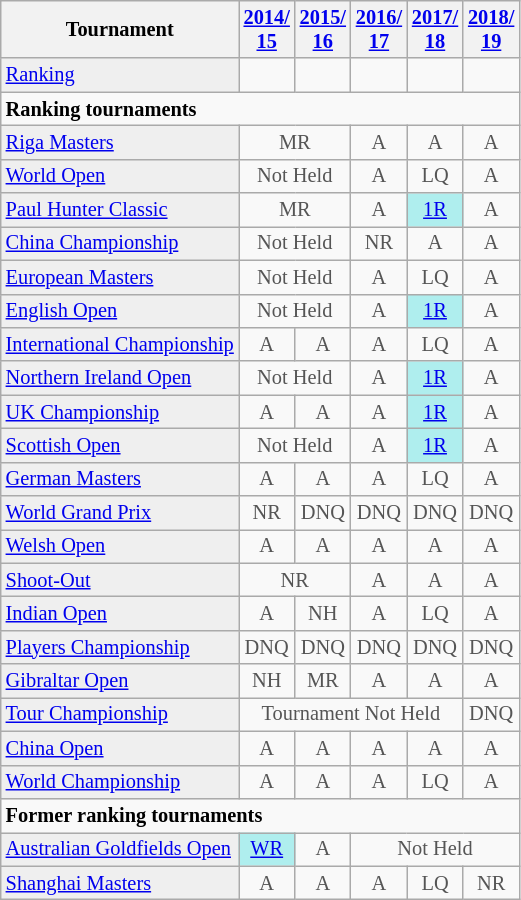<table class="wikitable" style="font-size:85%;">
<tr>
<th>Tournament</th>
<th><a href='#'>2014/<br>15</a></th>
<th><a href='#'>2015/<br>16</a></th>
<th><a href='#'>2016/<br>17</a></th>
<th><a href='#'>2017/<br>18</a></th>
<th><a href='#'>2018/<br>19</a></th>
</tr>
<tr>
<td style="background:#EFEFEF;"><a href='#'>Ranking</a></td>
<td align="center"></td>
<td align="center"></td>
<td align="center"></td>
<td align="center"></td>
<td align="center"></td>
</tr>
<tr>
<td colspan="20"><strong>Ranking tournaments</strong></td>
</tr>
<tr>
<td style="background:#EFEFEF;"><a href='#'>Riga Masters</a></td>
<td colspan="2" style="text-align:center; color:#555555;">MR</td>
<td align="center" style="color:#555555;">A</td>
<td align="center" style="color:#555555;">A</td>
<td align="center" style="color:#555555;">A</td>
</tr>
<tr>
<td style="background:#EFEFEF;"><a href='#'>World Open</a></td>
<td colspan="2" align="center" style="color:#555555;">Not Held</td>
<td align="center" style="color:#555555;">A</td>
<td align="center" style="color:#555555;">LQ</td>
<td align="center" style="color:#555555;">A</td>
</tr>
<tr>
<td style="background:#EFEFEF;"><a href='#'>Paul Hunter Classic</a></td>
<td colspan="2" style="text-align:center;color:#555555;">MR</td>
<td align="center" style="color:#555555;">A</td>
<td align="center" style="background:#afeeee;"><a href='#'>1R</a></td>
<td align="center" style="color:#555555;">A</td>
</tr>
<tr>
<td style="background:#EFEFEF;"><a href='#'>China Championship</a></td>
<td colspan="2" style="text-align:center; color:#555555;">Not Held</td>
<td align="center" style="color:#555555;">NR</td>
<td align="center" style="color:#555555;">A</td>
<td align="center" style="color:#555555;">A</td>
</tr>
<tr>
<td style="background:#EFEFEF;"><a href='#'>European Masters</a></td>
<td colspan="2" align="center" style="color:#555555;">Not Held</td>
<td align="center" style="color:#555555;">A</td>
<td align="center" style="color:#555555;">LQ</td>
<td align="center" style="color:#555555;">A</td>
</tr>
<tr>
<td style="background:#EFEFEF;"><a href='#'>English Open</a></td>
<td colspan="2" align="center" style="color:#555555;">Not Held</td>
<td align="center" style="color:#555555;">A</td>
<td align="center" style="background:#afeeee;"><a href='#'>1R</a></td>
<td align="center" style="color:#555555;">A</td>
</tr>
<tr>
<td style="background:#EFEFEF;"><a href='#'>International Championship</a></td>
<td align="center" style="color:#555555;">A</td>
<td align="center" style="color:#555555;">A</td>
<td align="center" style="color:#555555;">A</td>
<td align="center" style="color:#555555;">LQ</td>
<td align="center" style="color:#555555;">A</td>
</tr>
<tr>
<td style="background:#EFEFEF;"><a href='#'>Northern Ireland Open</a></td>
<td colspan="2" align="center" style="color:#555555;">Not Held</td>
<td align="center" style="color:#555555;">A</td>
<td align="center" style="background:#afeeee;"><a href='#'>1R</a></td>
<td align="center" style="color:#555555;">A</td>
</tr>
<tr>
<td style="background:#EFEFEF;"><a href='#'>UK Championship</a></td>
<td align="center" style="color:#555555;">A</td>
<td align="center" style="color:#555555;">A</td>
<td align="center" style="color:#555555;">A</td>
<td style="text-align:center; background:#afeeee;"><a href='#'>1R</a></td>
<td align="center" style="color:#555555;">A</td>
</tr>
<tr>
<td style="background:#EFEFEF;"><a href='#'>Scottish Open</a></td>
<td colspan="2" align="center" style="color:#555555;">Not Held</td>
<td align="center" style="color:#555555;">A</td>
<td style="text-align:center; background:#afeeee;"><a href='#'>1R</a></td>
<td align="center" style="color:#555555;">A</td>
</tr>
<tr>
<td style="background:#EFEFEF;"><a href='#'>German Masters</a></td>
<td align="center" style="color:#555555;">A</td>
<td align="center" style="color:#555555;">A</td>
<td align="center" style="color:#555555;">A</td>
<td align="center" style="color:#555555;">LQ</td>
<td align="center" style="color:#555555;">A</td>
</tr>
<tr>
<td style="background:#EFEFEF;"><a href='#'>World Grand Prix</a></td>
<td align="center" style="color:#555555;">NR</td>
<td align="center" style="color:#555555;">DNQ</td>
<td align="center" style="color:#555555;">DNQ</td>
<td align="center" style="color:#555555;">DNQ</td>
<td align="center" style="color:#555555;">DNQ</td>
</tr>
<tr>
<td style="background:#EFEFEF;"><a href='#'>Welsh Open</a></td>
<td align="center" style="color:#555555;">A</td>
<td align="center" style="color:#555555;">A</td>
<td align="center" style="color:#555555;">A</td>
<td align="center" style="color:#555555;">A</td>
<td align="center" style="color:#555555;">A</td>
</tr>
<tr>
<td style="background:#EFEFEF;"><a href='#'>Shoot-Out</a></td>
<td colspan="2" style="text-align:center; color:#555555;">NR</td>
<td align="center" style="color:#555555;">A</td>
<td align="center" style="color:#555555;">A</td>
<td align="center" style="color:#555555;">A</td>
</tr>
<tr>
<td style="background:#EFEFEF;"><a href='#'>Indian Open</a></td>
<td align="center" style="color:#555555;">A</td>
<td align="center" style="color:#555555;">NH</td>
<td align="center" style="color:#555555;">A</td>
<td align="center" style="color:#555555;">LQ</td>
<td align="center" style="color:#555555;">A</td>
</tr>
<tr>
<td style="background:#EFEFEF;"><a href='#'>Players Championship</a></td>
<td align="center" style="color:#555555;">DNQ</td>
<td align="center" style="color:#555555;">DNQ</td>
<td align="center" style="color:#555555;">DNQ</td>
<td align="center" style="color:#555555;">DNQ</td>
<td align="center" style="color:#555555;">DNQ</td>
</tr>
<tr>
<td style="background:#EFEFEF;"><a href='#'>Gibraltar Open</a></td>
<td style="text-align:center; color:#555555;">NH</td>
<td style="text-align:center; color:#555555;">MR</td>
<td align="center" style="color:#555555;">A</td>
<td align="center" style="color:#555555;">A</td>
<td align="center" style="color:#555555;">A</td>
</tr>
<tr>
<td style="background:#EFEFEF;"><a href='#'>Tour Championship</a></td>
<td colspan="4" style="text-align:center; color:#555555;">Tournament Not Held</td>
<td align="center" style="color:#555555;">DNQ</td>
</tr>
<tr>
<td style="background:#EFEFEF;"><a href='#'>China Open</a></td>
<td align="center" style="color:#555555;">A</td>
<td align="center" style="color:#555555;">A</td>
<td align="center" style="color:#555555;">A</td>
<td align="center" style="color:#555555;">A</td>
<td align="center" style="color:#555555;">A</td>
</tr>
<tr>
<td style="background:#EFEFEF;"><a href='#'>World Championship</a></td>
<td align="center" style="color:#555555;">A</td>
<td align="center" style="color:#555555;">A</td>
<td align="center" style="color:#555555;">A</td>
<td align="center" style="color:#555555;">LQ</td>
<td align="center" style="color:#555555;">A</td>
</tr>
<tr>
<td colspan="20"><strong>Former ranking tournaments</strong></td>
</tr>
<tr>
<td style="background:#EFEFEF;"><a href='#'>Australian Goldfields Open</a></td>
<td align="center" style="background:#afeeee;"><a href='#'>WR</a></td>
<td align="center" style="color:#555555;">A</td>
<td colspan="10" style="text-align:center;color:#555555;">Not Held</td>
</tr>
<tr>
<td style="background:#EFEFEF;"><a href='#'>Shanghai Masters</a></td>
<td align="center" style="color:#555555;">A</td>
<td align="center" style="color:#555555;">A</td>
<td align="center" style="color:#555555;">A</td>
<td align="center" style="color:#555555;">LQ</td>
<td align="center" style="color:#555555;">NR</td>
</tr>
</table>
